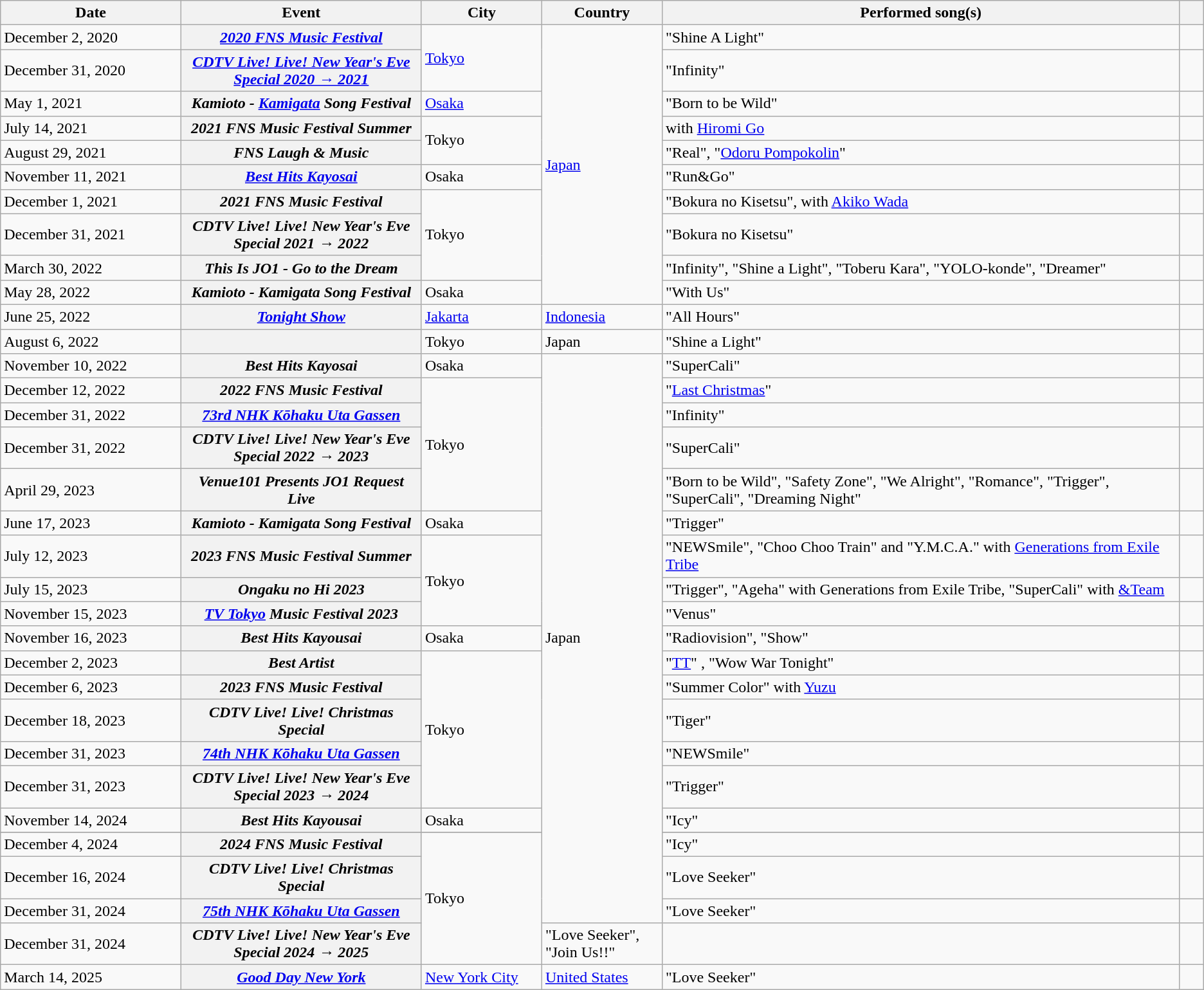<table class="wikitable sortable plainrowheaders">
<tr>
<th scope="col" style="width:15%;">Date</th>
<th scope="col" style="width:20%;">Event</th>
<th scope="col" style="width:10%;">City</th>
<th scope="col" style="width:10%;">Country</th>
<th scope="col">Performed song(s)</th>
<th scope="col" style="width:2%;" class="unsortable"></th>
</tr>
<tr>
<td>December 2, 2020</td>
<th scope="row"><a href='#'><em>2020 FNS Music Festival</em></a></th>
<td rowspan=2><a href='#'>Tokyo</a></td>
<td rowspan=10><a href='#'>Japan</a></td>
<td>"Shine A Light"</td>
<td style="text-align:center;"></td>
</tr>
<tr>
<td>December 31, 2020</td>
<th scope="row"><a href='#'><em>CDTV Live! Live! New Year's Eve Special 2020 → 2021</em></a></th>
<td>"Infinity"</td>
<td style="text-align:center;"></td>
</tr>
<tr>
<td>May 1, 2021</td>
<th scope="row"><em>Kamioto - <a href='#'>Kamigata</a> Song Festival</em></th>
<td><a href='#'>Osaka</a></td>
<td>"Born to be Wild"</td>
<td style="text-align:center;"></td>
</tr>
<tr>
<td>July 14, 2021</td>
<th scope="row"><em>2021 FNS Music Festival Summer</em></th>
<td rowspan=2>Tokyo</td>
<td> with <a href='#'>Hiromi Go</a></td>
<td style="text-align:center;"></td>
</tr>
<tr>
<td>August 29, 2021</td>
<th scope="row"><em>FNS Laugh & Music</em></th>
<td>"Real", "<a href='#'>Odoru Pompokolin</a>" </td>
<td style="text-align:center;"></td>
</tr>
<tr>
<td>November 11, 2021</td>
<th scope="row"><em><a href='#'>Best Hits Kayosai</a></em></th>
<td>Osaka</td>
<td>"Run&Go"</td>
<td style="text-align:center;"></td>
</tr>
<tr>
<td>December 1, 2021</td>
<th scope="row"><em>2021 FNS Music Festival</em></th>
<td rowspan=3>Tokyo</td>
<td>"Bokura no Kisetsu",  with <a href='#'>Akiko Wada</a></td>
<td style="text-align:center;"></td>
</tr>
<tr>
<td>December 31, 2021</td>
<th scope="row"><em>CDTV Live! Live! New Year's Eve Special 2021 → 2022</em></th>
<td>"Bokura no Kisetsu"</td>
<td style="text-align:center;"></td>
</tr>
<tr>
<td>March 30, 2022</td>
<th scope="row"><em>This Is JO1 - Go to the Dream</em></th>
<td>"Infinity", "Shine a Light", "Toberu Kara", "YOLO-konde", "Dreamer"</td>
<td style="text-align:center;"></td>
</tr>
<tr>
<td>May 28, 2022</td>
<th scope="row"><em>Kamioto - Kamigata Song Festival</em></th>
<td>Osaka</td>
<td>"With Us"</td>
<td style="text-align:center;"></td>
</tr>
<tr>
<td>June 25, 2022</td>
<th scope="row"><a href='#'><em>Tonight Show</em></a></th>
<td><a href='#'>Jakarta</a></td>
<td><a href='#'>Indonesia</a></td>
<td>"All Hours"</td>
<td style="text-align:center;"></td>
</tr>
<tr>
<td>August 6, 2022</td>
<th scope="row"><em></em></th>
<td>Tokyo</td>
<td>Japan</td>
<td>"Shine a Light"</td>
<td style="text-align:center;"></td>
</tr>
<tr>
<td>November 10, 2022</td>
<th scope="row"><em>Best Hits Kayosai</em></th>
<td>Osaka</td>
<td rowspan=20>Japan</td>
<td>"SuperCali"</td>
<td style="text-align:center;"></td>
</tr>
<tr>
<td>December 12, 2022</td>
<th scope="row"><em>2022 FNS Music Festival</em></th>
<td rowspan=4>Tokyo</td>
<td>"<a href='#'>Last Christmas</a>" </td>
<td style="text-align:center;"></td>
</tr>
<tr>
<td>December 31, 2022</td>
<th scope="row"><em><a href='#'>73rd NHK Kōhaku Uta Gassen</a></em></th>
<td>"Infinity"</td>
<td style="text-align:center;"></td>
</tr>
<tr>
<td>December 31, 2022</td>
<th scope="row"><em>CDTV Live! Live! New Year's Eve Special 2022 → 2023</em></th>
<td>"SuperCali"</td>
<td style="text-align:center;"></td>
</tr>
<tr>
<td>April 29, 2023</td>
<th scope="row"><em>Venue101 Presents JO1 Request Live</em></th>
<td>"Born to be Wild", "Safety Zone", "We Alright", "Romance", "Trigger", "SuperCali", "Dreaming Night"</td>
<td style="text-align:center;"></td>
</tr>
<tr>
<td>June 17, 2023</td>
<th scope="row"><em>Kamioto - Kamigata Song Festival</em></th>
<td>Osaka</td>
<td>"Trigger"</td>
<td style="text-align:center;"></td>
</tr>
<tr>
<td>July 12, 2023</td>
<th scope="row"><em>2023 FNS Music Festival Summer</em></th>
<td rowspan=3>Tokyo</td>
<td>"NEWSmile", "Choo Choo Train" and "Y.M.C.A." with <a href='#'>Generations from Exile Tribe</a></td>
<td style="text-align:center;"></td>
</tr>
<tr>
<td>July 15, 2023</td>
<th scope="row"><em>Ongaku no Hi 2023</em></th>
<td>"Trigger", "Ageha" with Generations from Exile Tribe, "SuperCali" with <a href='#'>&Team</a></td>
<td style="text-align:center;"></td>
</tr>
<tr>
<td>November 15, 2023</td>
<th scope="row"><em><a href='#'>TV Tokyo</a> Music Festival 2023</em></th>
<td>"Venus"</td>
<td style="text-align:center;"></td>
</tr>
<tr>
<td>November 16, 2023</td>
<th scope="row"><em>Best Hits Kayousai</em></th>
<td>Osaka</td>
<td>"Radiovision", "Show" </td>
<td style="text-align:center;"></td>
</tr>
<tr>
<td>December 2, 2023</td>
<th scope="row"><em>Best Artist</em></th>
<td rowspan=5>Tokyo</td>
<td>"<a href='#'>TT</a>" , "Wow War Tonight" </td>
<td style="text-align:center;"></td>
</tr>
<tr>
<td>December 6, 2023</td>
<th scope="row"><em>2023 FNS Music Festival</em></th>
<td>"Summer Color" with <a href='#'>Yuzu</a></td>
<td style="text-align:center;"></td>
</tr>
<tr>
<td>December 18, 2023</td>
<th scope="row"><em>CDTV Live! Live! Christmas Special</em></th>
<td>"Tiger"</td>
<td style="text-align:center;"></td>
</tr>
<tr>
<td>December 31, 2023</td>
<th scope="row"><em><a href='#'>74th NHK Kōhaku Uta Gassen</a></em></th>
<td>"NEWSmile"</td>
<td style="text-align:center;"></td>
</tr>
<tr>
<td>December 31, 2023</td>
<th scope="row"><em>CDTV Live! Live! New Year's Eve Special 2023 → 2024</em></th>
<td>"Trigger"</td>
<td style="text-align:center;"></td>
</tr>
<tr>
<td>November 14, 2024</td>
<th scope="row"><em>Best Hits Kayousai</em></th>
<td>Osaka</td>
<td>"Icy"</td>
<td style="text-align:center;"></td>
</tr>
<tr>
</tr>
<tr>
<td>December 4, 2024</td>
<th scope="row"><em>2024 FNS Music Festival</em></th>
<td rowspan=4>Tokyo</td>
<td>"Icy"</td>
<td style="text-align:center;"></td>
</tr>
<tr>
<td>December 16, 2024</td>
<th scope="row"><em>CDTV Live! Live! Christmas Special</em></th>
<td>"Love Seeker"</td>
<td style="text-align:center;"></td>
</tr>
<tr>
<td>December 31, 2024</td>
<th scope="row"><em><a href='#'>75th NHK Kōhaku Uta Gassen</a></em></th>
<td>"Love Seeker"</td>
<td style="text-align:center;"></td>
</tr>
<tr>
<td>December 31, 2024</td>
<th scope="row"><em>CDTV Live! Live! New Year's Eve Special 2024 → 2025</em></th>
<td>"Love Seeker", "Join Us!!"</td>
<td style="text-align:center;"></td>
</tr>
<tr>
<td>March 14, 2025</td>
<th scope="row"><em><a href='#'>Good Day New York</a></em></th>
<td><a href='#'>New York City</a></td>
<td><a href='#'>United States</a></td>
<td>"Love Seeker"</td>
<td style="text-align:center;"></td>
</tr>
</table>
